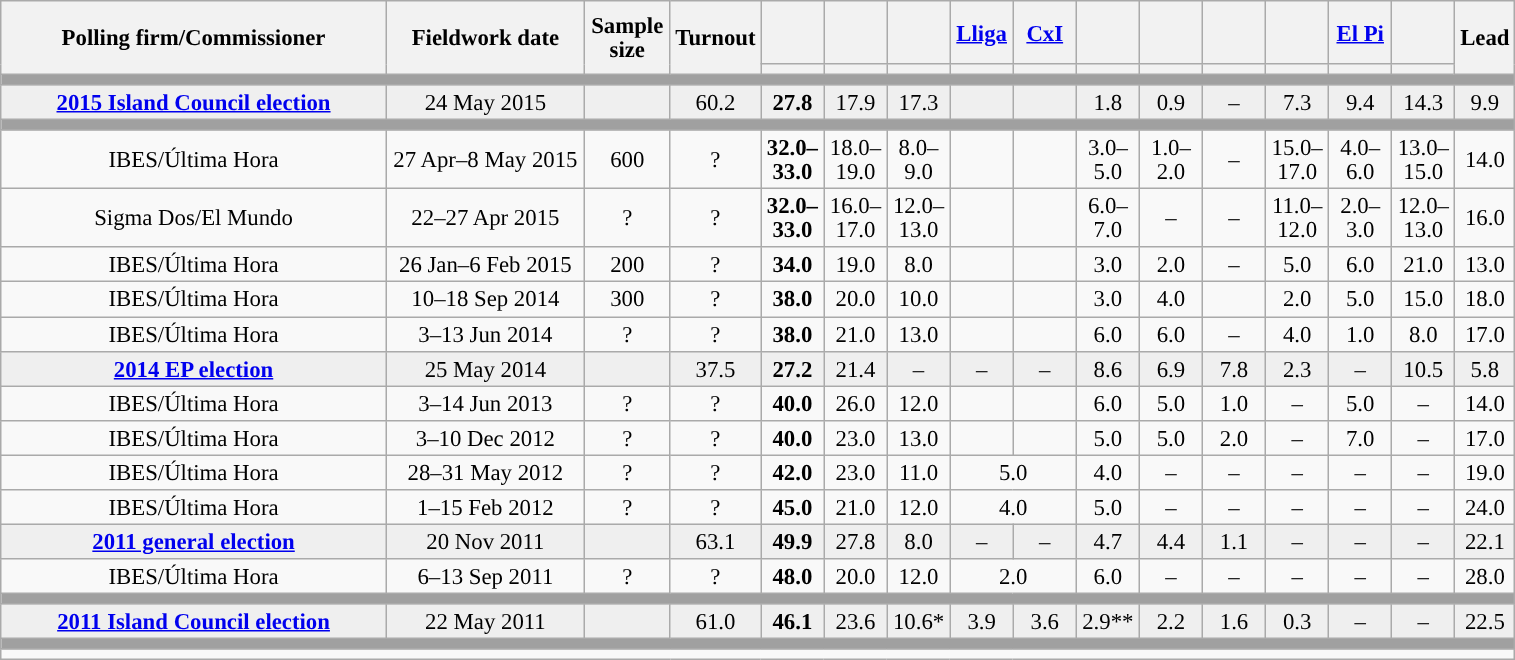<table class="wikitable collapsible collapsed" style="text-align:center; font-size:95%; line-height:16px;">
<tr style="height:42px;">
<th style="width:250px;" rowspan="2">Polling firm/Commissioner</th>
<th style="width:125px;" rowspan="2">Fieldwork date</th>
<th style="width:50px;" rowspan="2">Sample size</th>
<th style="width:45px;" rowspan="2">Turnout</th>
<th style="width:35px;"></th>
<th style="width:35px;"></th>
<th style="width:35px;"></th>
<th style="width:35px;"><a href='#'>Lliga</a></th>
<th style="width:35px;"><a href='#'>CxI</a></th>
<th style="width:35px;"></th>
<th style="width:35px;"></th>
<th style="width:35px;"></th>
<th style="width:35px;"></th>
<th style="width:35px;"><a href='#'>El Pi</a></th>
<th style="width:35px;"></th>
<th style="width:30px;" rowspan="2">Lead</th>
</tr>
<tr>
<th style="color:inherit;background:"></th>
<th style="color:inherit;background:"></th>
<th style="color:inherit;background:"></th>
<th style="color:inherit;background:"></th>
<th style="color:inherit;background:"></th>
<th style="color:inherit;background:"></th>
<th style="color:inherit;background:"></th>
<th style="color:inherit;background:"></th>
<th style="color:inherit;background:"></th>
<th style="color:inherit;background:"></th>
<th style="color:inherit;background:"></th>
</tr>
<tr>
<td colspan="16" style="background:#A0A0A0"></td>
</tr>
<tr style="background:#EFEFEF;">
<td><strong><a href='#'>2015 Island Council election</a></strong></td>
<td>24 May 2015</td>
<td></td>
<td>60.2</td>
<td><strong>27.8</strong><br></td>
<td>17.9<br></td>
<td>17.3<br></td>
<td></td>
<td></td>
<td>1.8<br></td>
<td>0.9<br></td>
<td>–</td>
<td>7.3<br></td>
<td>9.4<br></td>
<td>14.3<br></td>
<td style="background:">9.9</td>
</tr>
<tr>
<td colspan="16" style="background:#A0A0A0"></td>
</tr>
<tr>
<td>IBES/Última Hora</td>
<td>27 Apr–8 May 2015</td>
<td>600</td>
<td>?</td>
<td><strong>32.0–<br>33.0</strong><br></td>
<td>18.0–<br>19.0<br></td>
<td>8.0–<br>9.0<br></td>
<td></td>
<td></td>
<td>3.0–<br>5.0<br></td>
<td>1.0–<br>2.0<br></td>
<td>–</td>
<td>15.0–<br>17.0<br></td>
<td>4.0–<br>6.0<br></td>
<td>13.0–<br>15.0<br></td>
<td style="background:">14.0</td>
</tr>
<tr>
<td>Sigma Dos/El Mundo</td>
<td>22–27 Apr 2015</td>
<td>?</td>
<td>?</td>
<td><strong>32.0–<br>33.0</strong><br></td>
<td>16.0–<br>17.0<br></td>
<td>12.0–<br>13.0<br></td>
<td></td>
<td></td>
<td>6.0–<br>7.0<br></td>
<td>–</td>
<td>–</td>
<td>11.0–<br>12.0<br></td>
<td>2.0–<br>3.0<br></td>
<td>12.0–<br>13.0<br></td>
<td style="background:">16.0</td>
</tr>
<tr>
<td>IBES/Última Hora</td>
<td>26 Jan–6 Feb 2015</td>
<td>200</td>
<td>?</td>
<td><strong>34.0</strong><br></td>
<td>19.0<br></td>
<td>8.0<br></td>
<td></td>
<td></td>
<td>3.0<br></td>
<td>2.0<br></td>
<td>–</td>
<td>5.0<br></td>
<td>6.0<br></td>
<td>21.0<br></td>
<td style="background:">13.0</td>
</tr>
<tr>
<td>IBES/Última Hora</td>
<td>10–18 Sep 2014</td>
<td>300</td>
<td>?</td>
<td><strong>38.0</strong><br></td>
<td>20.0<br></td>
<td>10.0<br></td>
<td></td>
<td></td>
<td>3.0<br></td>
<td>4.0<br></td>
<td></td>
<td>2.0<br></td>
<td>5.0<br></td>
<td>15.0<br></td>
<td style="background:">18.0</td>
</tr>
<tr>
<td>IBES/Última Hora</td>
<td>3–13 Jun 2014</td>
<td>?</td>
<td>?</td>
<td><strong>38.0</strong><br></td>
<td>21.0<br></td>
<td>13.0<br></td>
<td></td>
<td></td>
<td>6.0<br></td>
<td>6.0<br></td>
<td>–</td>
<td>4.0<br></td>
<td>1.0<br></td>
<td>8.0<br></td>
<td style="background:">17.0</td>
</tr>
<tr style="background:#EFEFEF;">
<td><strong><a href='#'>2014 EP election</a></strong></td>
<td>25 May 2014</td>
<td></td>
<td>37.5</td>
<td><strong>27.2</strong><br></td>
<td>21.4<br></td>
<td>–</td>
<td>–</td>
<td>–</td>
<td>8.6<br></td>
<td>6.9<br></td>
<td>7.8<br></td>
<td>2.3<br></td>
<td>–</td>
<td>10.5<br></td>
<td style="background:">5.8</td>
</tr>
<tr>
<td>IBES/Última Hora</td>
<td>3–14 Jun 2013</td>
<td>?</td>
<td>?</td>
<td><strong>40.0</strong><br></td>
<td>26.0<br></td>
<td>12.0<br></td>
<td></td>
<td></td>
<td>6.0<br></td>
<td>5.0<br></td>
<td>1.0<br></td>
<td>–</td>
<td>5.0<br></td>
<td>–</td>
<td style="background:">14.0</td>
</tr>
<tr>
<td>IBES/Última Hora</td>
<td>3–10 Dec 2012</td>
<td>?</td>
<td>?</td>
<td><strong>40.0</strong><br></td>
<td>23.0<br></td>
<td>13.0<br></td>
<td></td>
<td></td>
<td>5.0<br></td>
<td>5.0<br></td>
<td>2.0<br></td>
<td>–</td>
<td>7.0<br></td>
<td>–</td>
<td style="background:">17.0</td>
</tr>
<tr>
<td>IBES/Última Hora</td>
<td>28–31 May 2012</td>
<td>?</td>
<td>?</td>
<td><strong>42.0</strong></td>
<td>23.0</td>
<td>11.0</td>
<td colspan="2">5.0</td>
<td>4.0</td>
<td>–</td>
<td>–</td>
<td>–</td>
<td>–</td>
<td>–</td>
<td style="background:">19.0</td>
</tr>
<tr>
<td>IBES/Última Hora</td>
<td>1–15 Feb 2012</td>
<td>?</td>
<td>?</td>
<td><strong>45.0</strong></td>
<td>21.0</td>
<td>12.0</td>
<td colspan="2">4.0</td>
<td>5.0</td>
<td>–</td>
<td>–</td>
<td>–</td>
<td>–</td>
<td>–</td>
<td style="background:">24.0</td>
</tr>
<tr style="background:#EFEFEF;">
<td><strong><a href='#'>2011 general election</a></strong></td>
<td>20 Nov 2011</td>
<td></td>
<td>63.1</td>
<td><strong>49.9</strong><br></td>
<td>27.8<br></td>
<td>8.0<br></td>
<td>–</td>
<td>–</td>
<td>4.7<br></td>
<td>4.4<br></td>
<td>1.1<br></td>
<td>–</td>
<td>–</td>
<td>–</td>
<td style="background:">22.1</td>
</tr>
<tr>
<td>IBES/Última Hora</td>
<td>6–13 Sep 2011</td>
<td>?</td>
<td>?</td>
<td><strong>48.0</strong></td>
<td>20.0</td>
<td>12.0</td>
<td colspan="2">2.0</td>
<td>6.0</td>
<td>–</td>
<td>–</td>
<td>–</td>
<td>–</td>
<td>–</td>
<td style="background:">28.0</td>
</tr>
<tr>
<td colspan="16" style="background:#A0A0A0"></td>
</tr>
<tr style="background:#EFEFEF;">
<td><strong><a href='#'>2011 Island Council election</a></strong></td>
<td>22 May 2011</td>
<td></td>
<td>61.0</td>
<td><strong>46.1</strong><br></td>
<td>23.6<br></td>
<td>10.6*<br></td>
<td>3.9<br></td>
<td>3.6<br></td>
<td>2.9**<br></td>
<td>2.2<br></td>
<td>1.6<br></td>
<td>0.3<br></td>
<td>–</td>
<td>–</td>
<td style="background:">22.5</td>
</tr>
<tr>
<td colspan="16" style="background:#A0A0A0"></td>
</tr>
<tr>
<td align="left" colspan="16"></td>
</tr>
</table>
